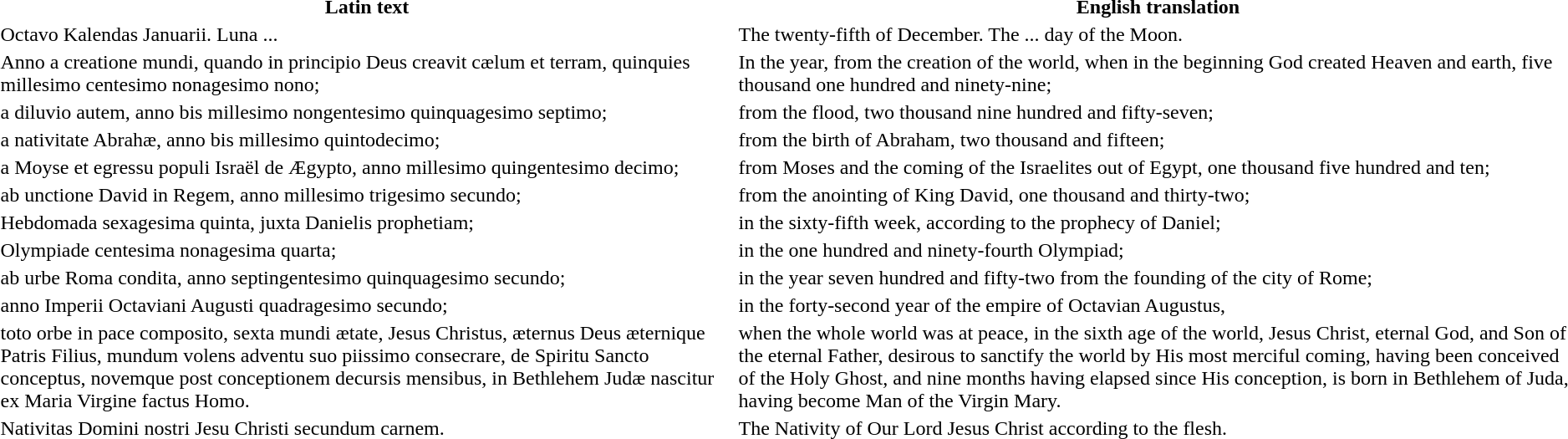<table>
<tr>
<th>Latin text</th>
<th>English translation</th>
</tr>
<tr>
<td>Octavo Kalendas Januarii. Luna ...</td>
<td>The twenty-fifth of December. The ... day of the Moon.</td>
</tr>
<tr>
<td>Anno a creatione mundi, quando in principio Deus creavit cælum et terram, quinquies millesimo centesimo nonagesimo nono;</td>
<td>In the year, from the creation of the world, when in the beginning God created Heaven and earth, five thousand one hundred and ninety-nine;</td>
</tr>
<tr>
<td>a diluvio autem, anno bis millesimo nongentesimo quinquagesimo septimo;</td>
<td>from the flood, two thousand nine hundred and fifty-seven;</td>
</tr>
<tr>
<td>a nativitate Abrahæ, anno bis millesimo quintodecimo;</td>
<td>from the birth of Abraham, two thousand and fifteen;</td>
</tr>
<tr>
<td>a Moyse et egressu populi Israël de Ægypto, anno millesimo quingentesimo decimo;</td>
<td>from Moses and the coming of the Israelites out of Egypt, one thousand five hundred and ten;</td>
</tr>
<tr>
<td>ab unctione David in Regem, anno millesimo trigesimo secundo;</td>
<td>from the anointing of King David, one thousand and thirty-two;</td>
</tr>
<tr>
<td>Hebdomada sexagesima quinta, juxta Danielis prophetiam;</td>
<td>in the sixty-fifth week, according to the prophecy of Daniel;</td>
</tr>
<tr>
<td>Olympiade centesima nonagesima quarta;</td>
<td>in the one hundred and ninety-fourth Olympiad;</td>
</tr>
<tr>
<td>ab urbe Roma condita, anno septingentesimo quinquagesimo secundo;</td>
<td>in the year seven hundred and fifty-two from the founding of the city of Rome;</td>
</tr>
<tr>
<td>anno Imperii Octaviani Augusti quadragesimo secundo;</td>
<td>in the forty-second year of the empire of Octavian Augustus,</td>
</tr>
<tr>
<td>toto orbe in pace composito, sexta mundi ætate, Jesus Christus, æternus Deus æternique Patris Filius, mundum volens adventu suo piissimo consecrare, de Spiritu Sancto conceptus, novemque post conceptionem decursis mensibus, in Bethlehem Judæ nascitur ex Maria Virgine factus Homo.</td>
<td>when the whole world was at peace, in the sixth age of the world, Jesus Christ, eternal God, and Son of the eternal Father, desirous to sanctify the world by His most merciful coming, having been conceived of the Holy Ghost, and nine months having elapsed since His conception, is born in Bethlehem of Juda, having become Man of the Virgin Mary.</td>
</tr>
<tr>
<td>Nativitas Domini nostri Jesu Christi secundum carnem.</td>
<td>The Nativity of Our Lord Jesus Christ according to the flesh.</td>
</tr>
</table>
